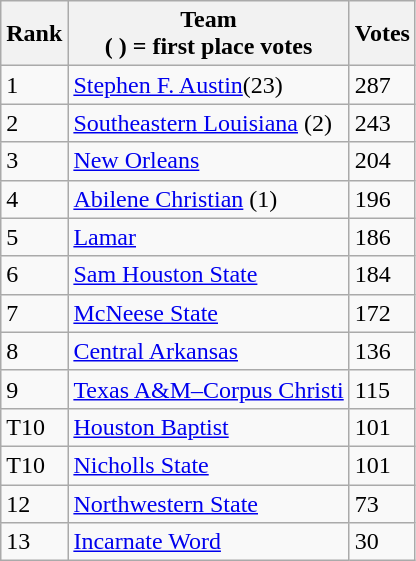<table class=wikitable>
<tr>
<th>Rank</th>
<th>Team<br>( ) = first place votes</th>
<th>Votes</th>
</tr>
<tr>
<td>1</td>
<td><a href='#'>Stephen F. Austin</a>(23)</td>
<td>287</td>
</tr>
<tr>
<td>2</td>
<td><a href='#'>Southeastern Louisiana</a> (2)</td>
<td>243</td>
</tr>
<tr>
<td>3</td>
<td><a href='#'>New Orleans</a></td>
<td>204</td>
</tr>
<tr>
<td>4</td>
<td><a href='#'>Abilene Christian</a> (1)</td>
<td>196</td>
</tr>
<tr>
<td>5</td>
<td><a href='#'>Lamar</a></td>
<td>186</td>
</tr>
<tr>
<td>6</td>
<td><a href='#'>Sam Houston State</a></td>
<td>184</td>
</tr>
<tr>
<td>7</td>
<td><a href='#'>McNeese State</a></td>
<td>172</td>
</tr>
<tr>
<td>8</td>
<td><a href='#'>Central Arkansas</a></td>
<td>136</td>
</tr>
<tr>
<td>9</td>
<td><a href='#'>Texas A&M–Corpus Christi</a></td>
<td>115</td>
</tr>
<tr>
<td>T10</td>
<td><a href='#'>Houston Baptist</a></td>
<td>101</td>
</tr>
<tr>
<td>T10</td>
<td><a href='#'>Nicholls State</a></td>
<td>101</td>
</tr>
<tr>
<td>12</td>
<td><a href='#'>Northwestern State</a></td>
<td>73</td>
</tr>
<tr>
<td>13</td>
<td><a href='#'>Incarnate Word</a></td>
<td>30</td>
</tr>
</table>
